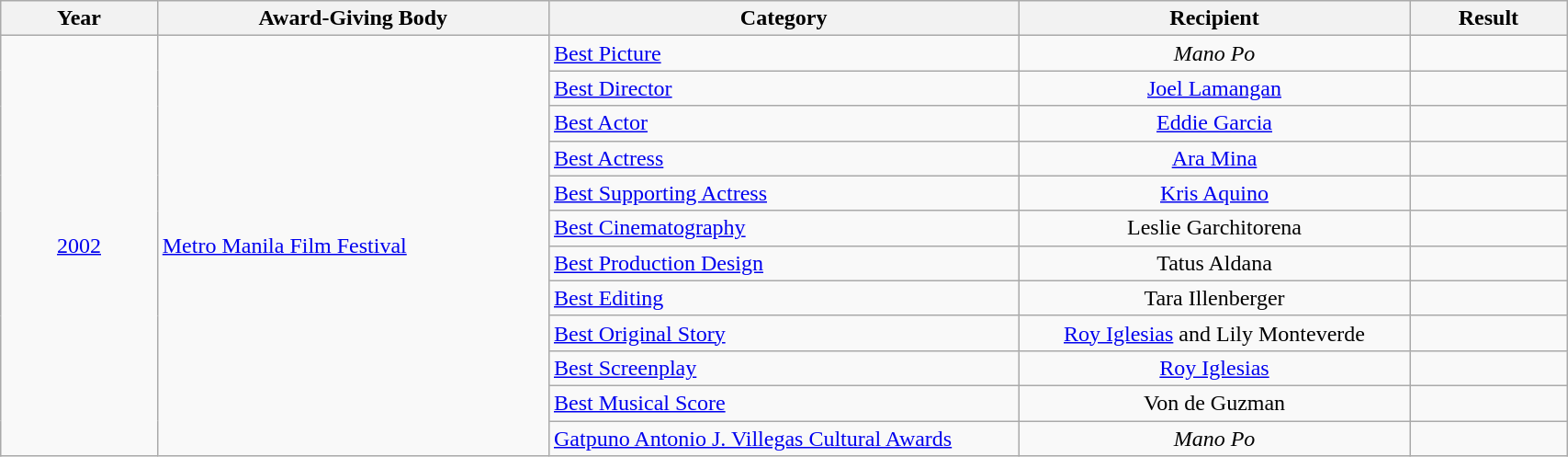<table | width="90%" class="wikitable sortable">
<tr>
<th width="10%">Year</th>
<th width="25%">Award-Giving Body</th>
<th width="30%">Category</th>
<th width="25%">Recipient</th>
<th width="10%">Result</th>
</tr>
<tr>
<td rowspan="12" align="center"><a href='#'>2002</a></td>
<td rowspan="12" align="left"><a href='#'>Metro Manila Film Festival</a></td>
<td align="left"><a href='#'>Best Picture</a></td>
<td align="center"><em>Mano Po</em></td>
<td></td>
</tr>
<tr>
<td align="left"><a href='#'>Best Director</a></td>
<td align="center"><a href='#'>Joel Lamangan</a></td>
<td></td>
</tr>
<tr>
<td align="left"><a href='#'>Best Actor</a></td>
<td align="center"><a href='#'>Eddie Garcia</a></td>
<td></td>
</tr>
<tr>
<td align="left"><a href='#'>Best Actress</a></td>
<td align="center"><a href='#'>Ara Mina</a></td>
<td></td>
</tr>
<tr>
<td align="left"><a href='#'>Best Supporting Actress</a></td>
<td align="center"><a href='#'>Kris Aquino</a></td>
<td></td>
</tr>
<tr>
<td align="left"><a href='#'>Best Cinematography</a></td>
<td align="center">Leslie Garchitorena</td>
<td></td>
</tr>
<tr>
<td align="left"><a href='#'>Best Production Design</a></td>
<td align="center">Tatus Aldana</td>
<td></td>
</tr>
<tr>
<td align="left"><a href='#'>Best Editing</a></td>
<td align="center">Tara Illenberger</td>
<td></td>
</tr>
<tr>
<td align="left"><a href='#'>Best Original Story</a></td>
<td align="center"><a href='#'>Roy Iglesias</a> and Lily Monteverde</td>
<td></td>
</tr>
<tr>
<td align="left"><a href='#'>Best Screenplay</a></td>
<td align="center"><a href='#'>Roy Iglesias</a></td>
<td></td>
</tr>
<tr>
<td align="left"><a href='#'>Best Musical Score</a></td>
<td align="center">Von de Guzman</td>
<td></td>
</tr>
<tr>
<td align="left"><a href='#'>Gatpuno Antonio J. Villegas Cultural Awards</a></td>
<td align="center"><em>Mano Po</em></td>
<td></td>
</tr>
</table>
